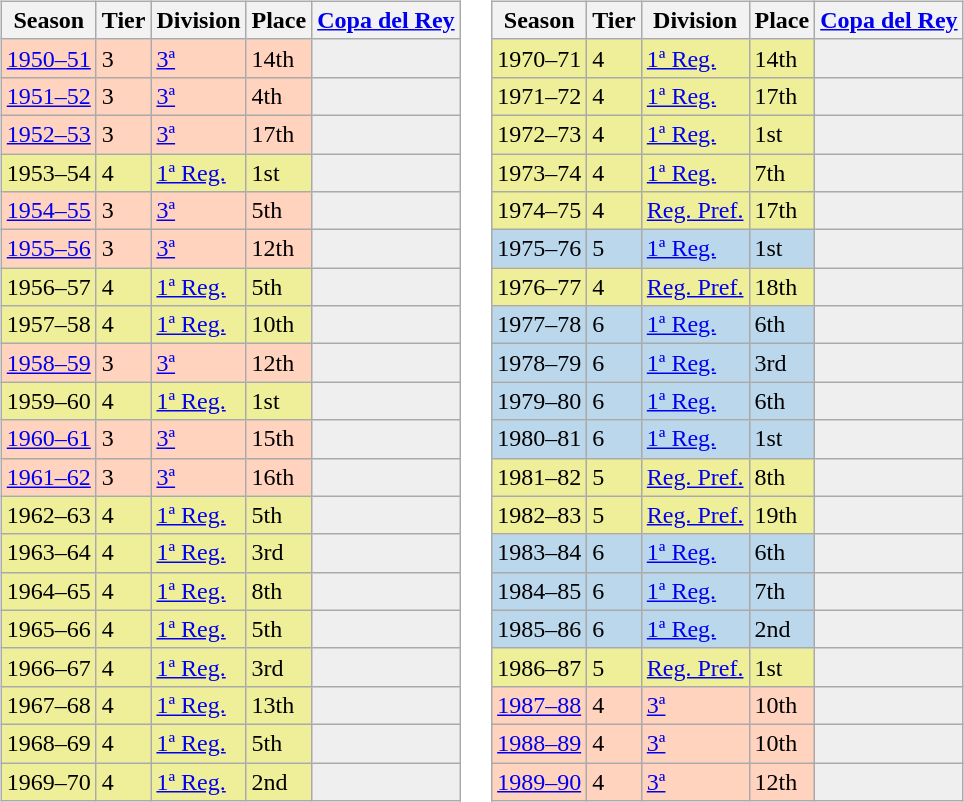<table>
<tr>
<td style="vertical-align:top;"><br><table class="wikitable">
<tr style="background:#f0f6fa;">
<th>Season</th>
<th>Tier</th>
<th>Division</th>
<th>Place</th>
<th><a href='#'>Copa del Rey</a></th>
</tr>
<tr>
<td style="background:#FFD3BD;"><a href='#'>1950–51</a></td>
<td style="background:#FFD3BD;">3</td>
<td style="background:#FFD3BD;"><a href='#'>3ª</a></td>
<td style="background:#FFD3BD;">14th</td>
<th style="background:#efefef;"></th>
</tr>
<tr>
<td style="background:#FFD3BD;"><a href='#'>1951–52</a></td>
<td style="background:#FFD3BD;">3</td>
<td style="background:#FFD3BD;"><a href='#'>3ª</a></td>
<td style="background:#FFD3BD;">4th</td>
<th style="background:#efefef;"></th>
</tr>
<tr>
<td style="background:#FFD3BD;"><a href='#'>1952–53</a></td>
<td style="background:#FFD3BD;">3</td>
<td style="background:#FFD3BD;"><a href='#'>3ª</a></td>
<td style="background:#FFD3BD;">17th</td>
<th style="background:#efefef;"></th>
</tr>
<tr>
<td style="background:#EFEF99;">1953–54</td>
<td style="background:#EFEF99;">4</td>
<td style="background:#EFEF99;"><a href='#'>1ª Reg.</a></td>
<td style="background:#EFEF99;">1st</td>
<th style="background:#efefef;"></th>
</tr>
<tr>
<td style="background:#FFD3BD;"><a href='#'>1954–55</a></td>
<td style="background:#FFD3BD;">3</td>
<td style="background:#FFD3BD;"><a href='#'>3ª</a></td>
<td style="background:#FFD3BD;">5th</td>
<th style="background:#efefef;"></th>
</tr>
<tr>
<td style="background:#FFD3BD;"><a href='#'>1955–56</a></td>
<td style="background:#FFD3BD;">3</td>
<td style="background:#FFD3BD;"><a href='#'>3ª</a></td>
<td style="background:#FFD3BD;">12th</td>
<th style="background:#efefef;"></th>
</tr>
<tr>
<td style="background:#EFEF99;">1956–57</td>
<td style="background:#EFEF99;">4</td>
<td style="background:#EFEF99;"><a href='#'>1ª Reg.</a></td>
<td style="background:#EFEF99;">5th</td>
<th style="background:#efefef;"></th>
</tr>
<tr>
<td style="background:#EFEF99;">1957–58</td>
<td style="background:#EFEF99;">4</td>
<td style="background:#EFEF99;"><a href='#'>1ª Reg.</a></td>
<td style="background:#EFEF99;">10th</td>
<th style="background:#efefef;"></th>
</tr>
<tr>
<td style="background:#FFD3BD;"><a href='#'>1958–59</a></td>
<td style="background:#FFD3BD;">3</td>
<td style="background:#FFD3BD;"><a href='#'>3ª</a></td>
<td style="background:#FFD3BD;">12th</td>
<th style="background:#efefef;"></th>
</tr>
<tr>
<td style="background:#EFEF99;">1959–60</td>
<td style="background:#EFEF99;">4</td>
<td style="background:#EFEF99;"><a href='#'>1ª Reg.</a></td>
<td style="background:#EFEF99;">1st</td>
<th style="background:#efefef;"></th>
</tr>
<tr>
<td style="background:#FFD3BD;"><a href='#'>1960–61</a></td>
<td style="background:#FFD3BD;">3</td>
<td style="background:#FFD3BD;"><a href='#'>3ª</a></td>
<td style="background:#FFD3BD;">15th</td>
<th style="background:#efefef;"></th>
</tr>
<tr>
<td style="background:#FFD3BD;"><a href='#'>1961–62</a></td>
<td style="background:#FFD3BD;">3</td>
<td style="background:#FFD3BD;"><a href='#'>3ª</a></td>
<td style="background:#FFD3BD;">16th</td>
<th style="background:#efefef;"></th>
</tr>
<tr>
<td style="background:#EFEF99;">1962–63</td>
<td style="background:#EFEF99;">4</td>
<td style="background:#EFEF99;"><a href='#'>1ª Reg.</a></td>
<td style="background:#EFEF99;">5th</td>
<th style="background:#efefef;"></th>
</tr>
<tr>
<td style="background:#EFEF99;">1963–64</td>
<td style="background:#EFEF99;">4</td>
<td style="background:#EFEF99;"><a href='#'>1ª Reg.</a></td>
<td style="background:#EFEF99;">3rd</td>
<th style="background:#efefef;"></th>
</tr>
<tr>
<td style="background:#EFEF99;">1964–65</td>
<td style="background:#EFEF99;">4</td>
<td style="background:#EFEF99;"><a href='#'>1ª Reg.</a></td>
<td style="background:#EFEF99;">8th</td>
<th style="background:#efefef;"></th>
</tr>
<tr>
<td style="background:#EFEF99;">1965–66</td>
<td style="background:#EFEF99;">4</td>
<td style="background:#EFEF99;"><a href='#'>1ª Reg.</a></td>
<td style="background:#EFEF99;">5th</td>
<th style="background:#efefef;"></th>
</tr>
<tr>
<td style="background:#EFEF99;">1966–67</td>
<td style="background:#EFEF99;">4</td>
<td style="background:#EFEF99;"><a href='#'>1ª Reg.</a></td>
<td style="background:#EFEF99;">3rd</td>
<th style="background:#efefef;"></th>
</tr>
<tr>
<td style="background:#EFEF99;">1967–68</td>
<td style="background:#EFEF99;">4</td>
<td style="background:#EFEF99;"><a href='#'>1ª Reg.</a></td>
<td style="background:#EFEF99;">13th</td>
<th style="background:#efefef;"></th>
</tr>
<tr>
<td style="background:#EFEF99;">1968–69</td>
<td style="background:#EFEF99;">4</td>
<td style="background:#EFEF99;"><a href='#'>1ª Reg.</a></td>
<td style="background:#EFEF99;">5th</td>
<th style="background:#efefef;"></th>
</tr>
<tr>
<td style="background:#EFEF99;">1969–70</td>
<td style="background:#EFEF99;">4</td>
<td style="background:#EFEF99;"><a href='#'>1ª Reg.</a></td>
<td style="background:#EFEF99;">2nd</td>
<th style="background:#efefef;"></th>
</tr>
</table>
</td>
<td style="vertical-align:top;"><br><table class="wikitable">
<tr style="background:#f0f6fa;">
<th>Season</th>
<th>Tier</th>
<th>Division</th>
<th>Place</th>
<th><a href='#'>Copa del Rey</a></th>
</tr>
<tr>
<td style="background:#EFEF99;">1970–71</td>
<td style="background:#EFEF99;">4</td>
<td style="background:#EFEF99;"><a href='#'>1ª Reg.</a></td>
<td style="background:#EFEF99;">14th</td>
<th style="background:#efefef;"></th>
</tr>
<tr>
<td style="background:#EFEF99;">1971–72</td>
<td style="background:#EFEF99;">4</td>
<td style="background:#EFEF99;"><a href='#'>1ª Reg.</a></td>
<td style="background:#EFEF99;">17th</td>
<th style="background:#efefef;"></th>
</tr>
<tr>
<td style="background:#EFEF99;">1972–73</td>
<td style="background:#EFEF99;">4</td>
<td style="background:#EFEF99;"><a href='#'>1ª Reg.</a></td>
<td style="background:#EFEF99;">1st</td>
<th style="background:#efefef;"></th>
</tr>
<tr>
<td style="background:#EFEF99;">1973–74</td>
<td style="background:#EFEF99;">4</td>
<td style="background:#EFEF99;"><a href='#'>1ª Reg.</a></td>
<td style="background:#EFEF99;">7th</td>
<th style="background:#efefef;"></th>
</tr>
<tr>
<td style="background:#EFEF99;">1974–75</td>
<td style="background:#EFEF99;">4</td>
<td style="background:#EFEF99;"><a href='#'>Reg. Pref.</a></td>
<td style="background:#EFEF99;">17th</td>
<th style="background:#efefef;"></th>
</tr>
<tr>
<td style="background:#BBD7EC;">1975–76</td>
<td style="background:#BBD7EC;">5</td>
<td style="background:#BBD7EC;"><a href='#'>1ª Reg.</a></td>
<td style="background:#BBD7EC;">1st</td>
<th style="background:#efefef;"></th>
</tr>
<tr>
<td style="background:#EFEF99;">1976–77</td>
<td style="background:#EFEF99;">4</td>
<td style="background:#EFEF99;"><a href='#'>Reg. Pref.</a></td>
<td style="background:#EFEF99;">18th</td>
<th style="background:#efefef;"></th>
</tr>
<tr>
<td style="background:#BBD7EC;">1977–78</td>
<td style="background:#BBD7EC;">6</td>
<td style="background:#BBD7EC;"><a href='#'>1ª Reg.</a></td>
<td style="background:#BBD7EC;">6th</td>
<th style="background:#efefef;"></th>
</tr>
<tr>
<td style="background:#BBD7EC;">1978–79</td>
<td style="background:#BBD7EC;">6</td>
<td style="background:#BBD7EC;"><a href='#'>1ª Reg.</a></td>
<td style="background:#BBD7EC;">3rd</td>
<th style="background:#efefef;"></th>
</tr>
<tr>
<td style="background:#BBD7EC;">1979–80</td>
<td style="background:#BBD7EC;">6</td>
<td style="background:#BBD7EC;"><a href='#'>1ª Reg.</a></td>
<td style="background:#BBD7EC;">6th</td>
<th style="background:#efefef;"></th>
</tr>
<tr>
<td style="background:#BBD7EC;">1980–81</td>
<td style="background:#BBD7EC;">6</td>
<td style="background:#BBD7EC;"><a href='#'>1ª Reg.</a></td>
<td style="background:#BBD7EC;">1st</td>
<th style="background:#efefef;"></th>
</tr>
<tr>
<td style="background:#EFEF99;">1981–82</td>
<td style="background:#EFEF99;">5</td>
<td style="background:#EFEF99;"><a href='#'>Reg. Pref.</a></td>
<td style="background:#EFEF99;">8th</td>
<th style="background:#efefef;"></th>
</tr>
<tr>
<td style="background:#EFEF99;">1982–83</td>
<td style="background:#EFEF99;">5</td>
<td style="background:#EFEF99;"><a href='#'>Reg. Pref.</a></td>
<td style="background:#EFEF99;">19th</td>
<th style="background:#efefef;"></th>
</tr>
<tr>
<td style="background:#BBD7EC;">1983–84</td>
<td style="background:#BBD7EC;">6</td>
<td style="background:#BBD7EC;"><a href='#'>1ª Reg.</a></td>
<td style="background:#BBD7EC;">6th</td>
<th style="background:#efefef;"></th>
</tr>
<tr>
<td style="background:#BBD7EC;">1984–85</td>
<td style="background:#BBD7EC;">6</td>
<td style="background:#BBD7EC;"><a href='#'>1ª Reg.</a></td>
<td style="background:#BBD7EC;">7th</td>
<th style="background:#efefef;"></th>
</tr>
<tr>
<td style="background:#BBD7EC;">1985–86</td>
<td style="background:#BBD7EC;">6</td>
<td style="background:#BBD7EC;"><a href='#'>1ª Reg.</a></td>
<td style="background:#BBD7EC;">2nd</td>
<th style="background:#efefef;"></th>
</tr>
<tr>
<td style="background:#EFEF99;">1986–87</td>
<td style="background:#EFEF99;">5</td>
<td style="background:#EFEF99;"><a href='#'>Reg. Pref.</a></td>
<td style="background:#EFEF99;">1st</td>
<th style="background:#efefef;"></th>
</tr>
<tr>
<td style="background:#FFD3BD;"><a href='#'>1987–88</a></td>
<td style="background:#FFD3BD;">4</td>
<td style="background:#FFD3BD;"><a href='#'>3ª</a></td>
<td style="background:#FFD3BD;">10th</td>
<th style="background:#efefef;"></th>
</tr>
<tr>
<td style="background:#FFD3BD;"><a href='#'>1988–89</a></td>
<td style="background:#FFD3BD;">4</td>
<td style="background:#FFD3BD;"><a href='#'>3ª</a></td>
<td style="background:#FFD3BD;">10th</td>
<th style="background:#efefef;"></th>
</tr>
<tr>
<td style="background:#FFD3BD;"><a href='#'>1989–90</a></td>
<td style="background:#FFD3BD;">4</td>
<td style="background:#FFD3BD;"><a href='#'>3ª</a></td>
<td style="background:#FFD3BD;">12th</td>
<th style="background:#efefef;"></th>
</tr>
</table>
</td>
</tr>
</table>
